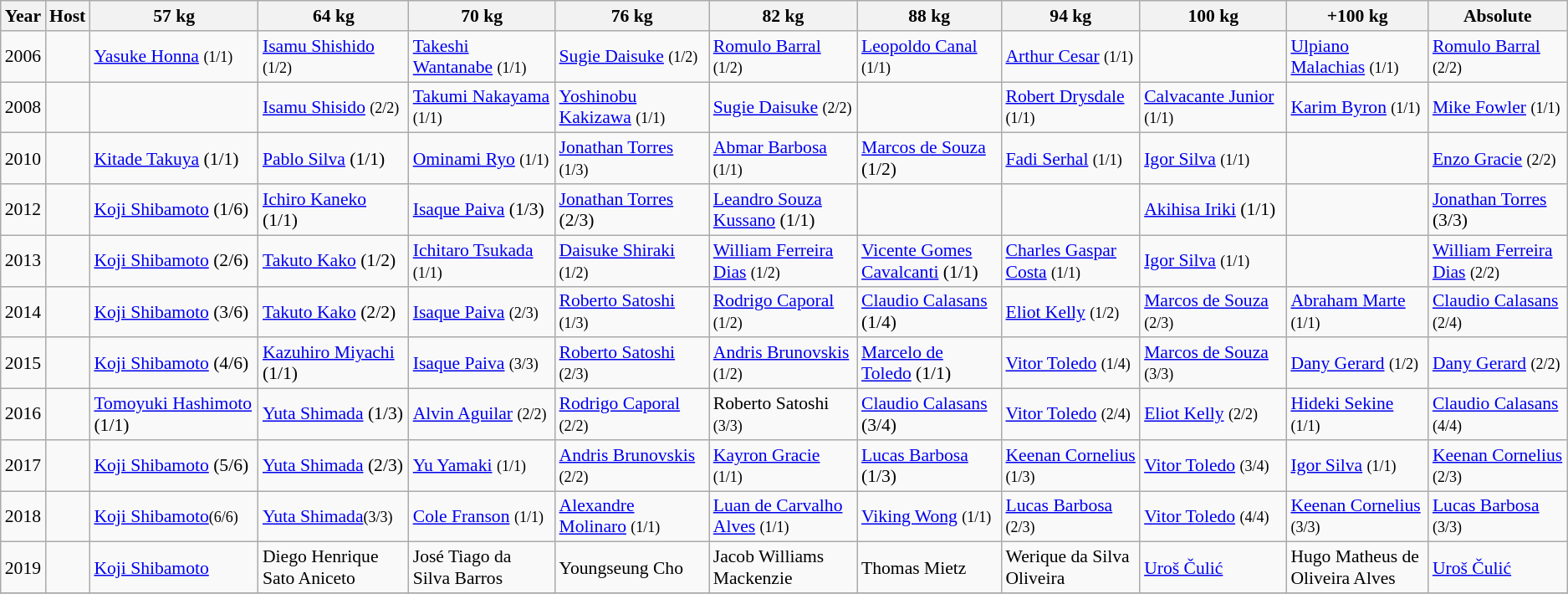<table class="wikitable sortable" style="font-size: 90%">
<tr>
<th>Year</th>
<th>Host</th>
<th width=300>57 kg</th>
<th width=275>64 kg</th>
<th width=300>70 kg</th>
<th width=300>76 kg</th>
<th width=300>82 kg</th>
<th width=300>88 kg</th>
<th width=300>94 kg</th>
<th width=300>100 kg</th>
<th width=300>+100 kg</th>
<th width=300>Absolute</th>
</tr>
<tr>
<td>2006</td>
<td></td>
<td> <a href='#'>Yasuke Honna</a> <small>(1/1)</small></td>
<td> <a href='#'>Isamu Shishido</a> <small>(1/2)</small></td>
<td> <a href='#'>Takeshi Wantanabe</a> <small>(1/1)</small></td>
<td> <a href='#'>Sugie Daisuke</a> <small>(1/2)</small></td>
<td> <a href='#'>Romulo Barral</a> <small>(1/2)</small></td>
<td> <a href='#'>Leopoldo Canal</a> <small>(1/1)</small></td>
<td> <a href='#'>Arthur Cesar</a> <small>(1/1)</small></td>
<td></td>
<td> <a href='#'>Ulpiano Malachias</a> <small>(1/1)</small></td>
<td> <a href='#'>Romulo Barral</a> <small>(2/2)</small></td>
</tr>
<tr>
<td>2008</td>
<td></td>
<td></td>
<td> <a href='#'>Isamu Shisido</a> <small>(2/2)</small></td>
<td> <a href='#'>Takumi Nakayama</a> <small>(1/1)</small></td>
<td> <a href='#'>Yoshinobu Kakizawa</a> <small>(1/1)</small></td>
<td> <a href='#'>Sugie Daisuke</a> <small>(2/2)</small></td>
<td></td>
<td> <a href='#'>Robert Drysdale</a> <small>(1/1)</small></td>
<td> <a href='#'>Calvacante Junior</a> <small>(1/1)</small></td>
<td> <a href='#'>Karim Byron</a> <small>(1/1)</small></td>
<td> <a href='#'>Mike Fowler</a> <small>(1/1)</small></td>
</tr>
<tr>
<td>2010</td>
<td></td>
<td> <a href='#'>Kitade Takuya</a> (1/1)</td>
<td> <a href='#'>Pablo Silva</a> (1/1)</td>
<td> <a href='#'>Ominami Ryo</a> <small>(1/1)</small></td>
<td> <a href='#'>Jonathan Torres</a> <small>(1/3)</small></td>
<td> <a href='#'>Abmar Barbosa</a> <small>(1/1)</small></td>
<td> <a href='#'>Marcos de Souza</a> (1/2)</td>
<td> <a href='#'>Fadi Serhal</a> <small>(1/1)</small></td>
<td> <a href='#'>Igor Silva</a> <small>(1/1)</small></td>
<td></td>
<td> <a href='#'>Enzo Gracie</a> <small>(2/2)</small></td>
</tr>
<tr>
<td>2012</td>
<td></td>
<td> <a href='#'>Koji Shibamoto</a> (1/6)</td>
<td> <a href='#'>Ichiro Kaneko</a> (1/1)</td>
<td> <a href='#'>Isaque Paiva</a> (1/3)</td>
<td> <a href='#'>Jonathan Torres</a> (2/3)</td>
<td> <a href='#'>Leandro Souza Kussano</a> (1/1)</td>
<td></td>
<td></td>
<td> <a href='#'>Akihisa Iriki</a> (1/1)</td>
<td></td>
<td> <a href='#'>Jonathan Torres</a> (3/3)</td>
</tr>
<tr>
<td>2013</td>
<td></td>
<td> <a href='#'>Koji Shibamoto</a> (2/6)</td>
<td> <a href='#'>Takuto Kako</a> (1/2)</td>
<td> <a href='#'>Ichitaro Tsukada</a> <small>(1/1)</small></td>
<td> <a href='#'>Daisuke Shiraki</a> <small>(1/2)</small></td>
<td> <a href='#'>William Ferreira Dias</a> <small>(1/2)</small></td>
<td> <a href='#'>Vicente Gomes Cavalcanti</a> (1/1)</td>
<td> <a href='#'>Charles Gaspar Costa</a> <small>(1/1)</small></td>
<td> <a href='#'>Igor Silva</a> <small>(1/1)</small></td>
<td></td>
<td> <a href='#'>William Ferreira Dias</a> <small>(2/2)</small></td>
</tr>
<tr>
<td>2014</td>
<td></td>
<td> <a href='#'>Koji Shibamoto</a> (3/6)</td>
<td> <a href='#'>Takuto Kako</a> (2/2)</td>
<td> <a href='#'>Isaque Paiva</a> <small>(2/3)</small></td>
<td> <a href='#'>Roberto Satoshi</a> <small>(1/3)</small></td>
<td> <a href='#'>Rodrigo Caporal</a> <small>(1/2)</small></td>
<td> <a href='#'>Claudio Calasans</a> (1/4)</td>
<td> <a href='#'>Eliot Kelly</a> <small>(1/2)</small></td>
<td> <a href='#'>Marcos de Souza</a> <small>(2/3)</small></td>
<td> <a href='#'>Abraham Marte</a> <small>(1/1)</small></td>
<td> <a href='#'>Claudio Calasans</a> <small>(2/4)</small></td>
</tr>
<tr>
<td>2015</td>
<td></td>
<td> <a href='#'>Koji Shibamoto</a> (4/6)</td>
<td> <a href='#'>Kazuhiro Miyachi</a> (1/1)</td>
<td> <a href='#'>Isaque Paiva</a> <small>(3/3)</small></td>
<td> <a href='#'>Roberto Satoshi</a> <small>(2/3)</small></td>
<td> <a href='#'>Andris Brunovskis</a> <small>(1/2)</small></td>
<td> <a href='#'>Marcelo de Toledo</a> (1/1)</td>
<td> <a href='#'>Vitor Toledo</a> <small>(1/4)</small></td>
<td> <a href='#'>Marcos de Souza</a> <small>(3/3)</small></td>
<td> <a href='#'>Dany Gerard</a> <small>(1/2)</small></td>
<td> <a href='#'>Dany Gerard</a> <small>(2/2)</small></td>
</tr>
<tr>
<td>2016</td>
<td></td>
<td> <a href='#'>Tomoyuki Hashimoto</a> (1/1)</td>
<td> <a href='#'>Yuta Shimada</a> (1/3)</td>
<td> <a href='#'>Alvin Aguilar</a> <small>(2/2)</small></td>
<td> <a href='#'>Rodrigo Caporal</a> <small>(2/2)</small></td>
<td> Roberto Satoshi <small>(3/3)</small></td>
<td> <a href='#'>Claudio Calasans</a> (3/4)</td>
<td> <a href='#'>Vitor Toledo</a> <small>(2/4)</small></td>
<td> <a href='#'>Eliot Kelly</a> <small>(2/2)</small></td>
<td> <a href='#'>Hideki Sekine</a> <small>(1/1)</small></td>
<td> <a href='#'>Claudio Calasans</a> <small>(4/4)</small></td>
</tr>
<tr>
<td>2017</td>
<td></td>
<td> <a href='#'>Koji Shibamoto</a> (5/6)</td>
<td> <a href='#'>Yuta Shimada</a> (2/3)</td>
<td> <a href='#'>Yu Yamaki</a> <small>(1/1)</small></td>
<td> <a href='#'>Andris Brunovskis</a> <small>(2/2)</small></td>
<td> <a href='#'>Kayron Gracie</a> <small>(1/1)</small></td>
<td> <a href='#'>Lucas Barbosa</a> (1/3)</td>
<td> <a href='#'>Keenan Cornelius</a> <small>(1/3)</small></td>
<td> <a href='#'>Vitor Toledo</a> <small>(3/4)</small></td>
<td> <a href='#'>Igor Silva</a> <small>(1/1)</small></td>
<td> <a href='#'>Keenan Cornelius</a> <small>(2/3)</small></td>
</tr>
<tr>
<td>2018</td>
<td></td>
<td> <a href='#'>Koji Shibamoto</a><small>(6/6)</small></td>
<td> <a href='#'>Yuta Shimada</a><small>(3/3)</small></td>
<td> <a href='#'>Cole Franson</a> <small>(1/1)</small></td>
<td> <a href='#'>Alexandre Molinaro</a> <small>(1/1)</small></td>
<td> <a href='#'>Luan de Carvalho Alves</a> <small>(1/1)</small></td>
<td> <a href='#'>Viking Wong</a> <small>(1/1)</small></td>
<td> <a href='#'>Lucas Barbosa</a> <small>(2/3)</small></td>
<td> <a href='#'>Vitor Toledo</a> <small>(4/4)</small></td>
<td> <a href='#'>Keenan Cornelius</a> <small>(3/3)</small></td>
<td> <a href='#'>Lucas Barbosa</a> <small>(3/3)</small></td>
</tr>
<tr>
<td>2019</td>
<td></td>
<td> <a href='#'>Koji Shibamoto</a></td>
<td>Diego Henrique Sato Aniceto</td>
<td>José Tiago da Silva Barros</td>
<td>Youngseung Cho</td>
<td>Jacob Williams Mackenzie</td>
<td>Thomas Mietz</td>
<td>Werique da Silva Oliveira</td>
<td> <a href='#'>Uroš Čulić</a></td>
<td>Hugo Matheus de Oliveira Alves</td>
<td> <a href='#'>Uroš Čulić</a></td>
</tr>
<tr>
</tr>
</table>
